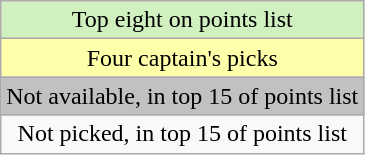<table class=wikitable style="text-align:center">
<tr style="background:#d0f0c0;">
<td>Top eight on points list</td>
</tr>
<tr style="background:#ffa;">
<td>Four captain's picks</td>
</tr>
<tr style="background:#c1c1c1;">
<td>Not available, in top 15 of points list</td>
</tr>
<tr>
<td>Not picked, in top 15 of points list</td>
</tr>
</table>
